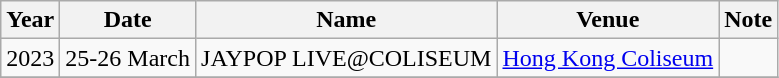<table class="wikitable plainrowheaders">
<tr>
<th scope="col">Year</th>
<th scope="col">Date</th>
<th scope="col">Name</th>
<th scope="col">Venue</th>
<th scope="col">Note</th>
</tr>
<tr>
<td rowspan="1">2023</td>
<td>25-26 March</td>
<td>JAYPOP LIVE@COLISEUM</td>
<td><a href='#'>Hong Kong Coliseum</a></td>
<td></td>
</tr>
<tr>
</tr>
</table>
